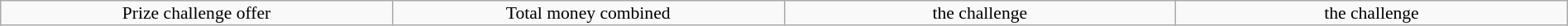<table class="wikitable" style="text-align:center; font-size:90%; width:100%; line-height:13px;">
<tr>
<td style="width:15%"> Prize challenge offer</td>
<td style="width:15%"> Total money combined</td>
<td style="width:15%"> the challenge<br></td>
<td style="width:15%"> the challenge<br></td>
</tr>
</table>
